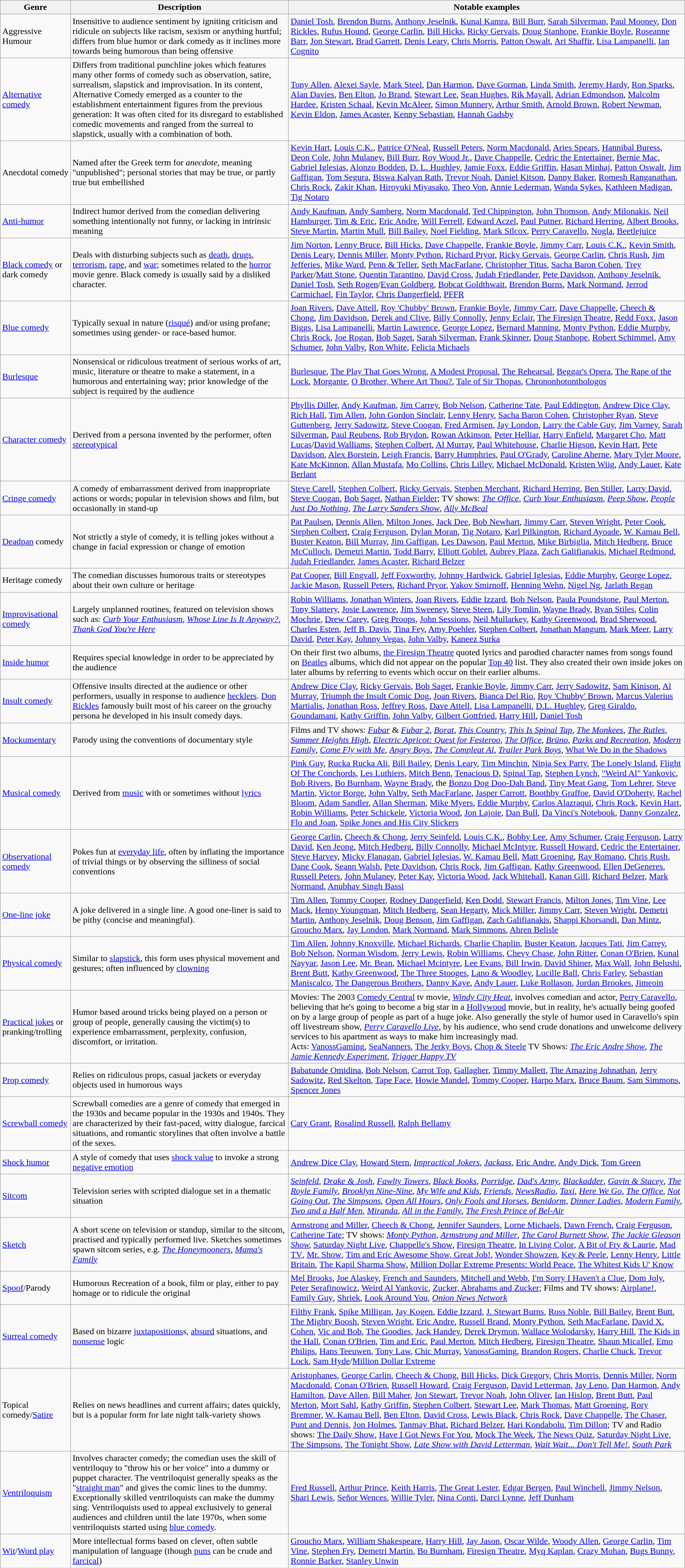<table class="wikitable">
<tr>
<th>Genre</th>
<th>Description</th>
<th>Notable examples</th>
</tr>
<tr>
<td>Aggressive Humour</td>
<td>Insensitive to audience sentiment by igniting criticism and ridicule on subjects like racism, sexism or anything hurtful; differs from blue humor or dark comedy as it inclines more towards being humorous than being offensive</td>
<td><a href='#'>Daniel Tosh</a>, <a href='#'>Brendon Burns</a>, <a href='#'>Anthony Jeselnik</a>, <a href='#'>Kunal Kamra</a>, <a href='#'>Bill Burr</a>, <a href='#'>Sarah Silverman</a>, <a href='#'>Paul Mooney</a>, <a href='#'>Don Rickles</a>, <a href='#'>Rufus Hound</a>, <a href='#'>George Carlin</a>, <a href='#'>Bill Hicks</a>, <a href='#'>Ricky Gervais</a>, <a href='#'>Doug Stanhope</a>, <a href='#'>Frankie Boyle</a>, <a href='#'>Roseanne Barr</a>, <a href='#'>Jon Stewart</a>, <a href='#'>Brad Garrett</a>, <a href='#'>Denis Leary</a>, <a href='#'>Chris Morris</a>, <a href='#'>Patton Oswalt</a>, <a href='#'>Ari Shaffir</a>, <a href='#'>Lisa Lampanelli</a>, <a href='#'>Ian Cognito</a></td>
</tr>
<tr>
<td><a href='#'>Alternative comedy</a></td>
<td>Differs from traditional punchline jokes which features many other forms of comedy such as observation, satire, surrealism, slapstick and improvisation. In its content, Alternative Comedy emerged as a counter to the establishment entertainment figures from the previous generation: It was often cited for its disregard to established comedic movements and ranged from the surreal to slapstick, usually with a combination of both.</td>
<td><a href='#'>Tony Allen</a>, <a href='#'>Alexei Sayle</a>, <a href='#'>Mark Steel</a>, <a href='#'>Dan Harmon</a>, <a href='#'>Dave Gorman</a>, <a href='#'>Linda Smith</a>, <a href='#'>Jeremy Hardy</a>, <a href='#'>Ron Sparks</a>, <a href='#'>Alan Davies</a>, <a href='#'>Ben Elton</a>, <a href='#'>Jo Brand</a>, <a href='#'>Stewart Lee</a>, <a href='#'>Sean Hughes</a>, <a href='#'>Rik Mayall</a>, <a href='#'>Adrian Edmondson</a>, <a href='#'>Malcolm Hardee</a>, <a href='#'>Kristen Schaal</a>, <a href='#'>Kevin McAleer</a>, <a href='#'>Simon Munnery</a>, <a href='#'>Arthur Smith</a>, <a href='#'>Arnold Brown</a>, <a href='#'>Robert Newman</a>, <a href='#'>Kevin Eldon</a>, <a href='#'>James Acaster</a>, <a href='#'>Kenny Sebastian</a>, <a href='#'>Hannah Gadsby</a></td>
</tr>
<tr>
<td>Anecdotal comedy</td>
<td>Named after the Greek term for <em>anecdote</em>, meaning "unpublished"; personal stories that may be true, or partly true but embellished</td>
<td><a href='#'>Kevin Hart</a>, <a href='#'>Louis C.K.</a>, <a href='#'>Patrice O'Neal</a>, <a href='#'>Russell Peters</a>, <a href='#'>Norm Macdonald</a>, <a href='#'>Aries Spears</a>, <a href='#'>Hannibal Buress</a>, <a href='#'>Deon Cole</a>, <a href='#'>John Mulaney</a>, <a href='#'>Bill Burr</a>, <a href='#'>Roy Wood Jr.</a>, <a href='#'>Dave Chappelle</a>, <a href='#'>Cedric the Entertainer</a>, <a href='#'>Bernie Mac</a>, <a href='#'>Gabriel Iglesias</a>, <a href='#'>Alonzo Bodden</a>, <a href='#'>D. L. Hughley</a>, <a href='#'>Jamie Foxx</a>, <a href='#'>Eddie Griffin</a>, <a href='#'>Hasan Minhaj</a>, <a href='#'>Patton Oswalt</a>, <a href='#'>Jim Gaffigan</a>, <a href='#'>Tom Segura</a>, <a href='#'>Biswa Kalyan Rath</a>, <a href='#'>Trevor Noah</a>, <a href='#'>Daniel Kitson</a>, <a href='#'>Danny Baker</a>, <a href='#'>Romesh Ranganathan</a>, <a href='#'>Chris Rock</a>, <a href='#'>Zakir Khan</a>, <a href='#'>Hiroyuki Miyasako</a>, <a href='#'>Theo Von</a>, <a href='#'>Annie Lederman</a>, <a href='#'>Wanda Sykes</a>, <a href='#'>Kathleen Madigan</a>, <a href='#'>Tig Notaro</a></td>
</tr>
<tr>
<td><a href='#'>Anti-humor</a></td>
<td>Indirect humor derived from the comedian delivering something intentionally not funny, or lacking in intrinsic meaning</td>
<td><a href='#'>Andy Kaufman</a>, <a href='#'>Andy Samberg</a>, <a href='#'>Norm Macdonald</a>, <a href='#'>Ted Chippington</a>, <a href='#'>John Thomson</a>, <a href='#'>Andy Milonakis</a>, <a href='#'>Neil Hamburger</a>, <a href='#'>Tim & Eric</a>, <a href='#'>Eric Andre</a>, <a href='#'>Will Ferrell</a>, <a href='#'>Edward Aczel</a>, <a href='#'>Paul Putner</a>, <a href='#'>Richard Herring</a>, <a href='#'>Albert Brooks</a>, <a href='#'>Steve Martin</a>, <a href='#'>Martin Mull</a>, <a href='#'>Bill Bailey</a>, <a href='#'>Noel Fielding</a>, <a href='#'>Mark Silcox</a>, <a href='#'>Perry Caravello</a>, <a href='#'>Nogla</a>, <a href='#'>Beetlejuice</a></td>
</tr>
<tr>
<td><a href='#'>Black comedy</a> or dark comedy</td>
<td>Deals with disturbing subjects such as <a href='#'>death</a>, <a href='#'>drugs</a>, <a href='#'>terrorism</a>, <a href='#'>rape</a>, and <a href='#'>war</a>; sometimes related to the <a href='#'>horror</a> movie genre. Black comedy is usually said by a disliked character.</td>
<td><a href='#'>Jim Norton</a>, <a href='#'>Lenny Bruce</a>, <a href='#'>Bill Hicks</a>, <a href='#'>Dave Chappelle</a>, <a href='#'>Frankie Boyle</a>, <a href='#'>Jimmy Carr</a>, <a href='#'>Louis C.K.</a>, <a href='#'>Kevin Smith</a>, <a href='#'>Denis Leary</a>, <a href='#'>Dennis Miller</a>, <a href='#'>Monty Python</a>, <a href='#'>Richard Pryor</a>, <a href='#'>Ricky Gervais</a>, <a href='#'>George Carlin</a>, <a href='#'>Chris Rush</a>, <a href='#'>Jim Jefferies</a>, <a href='#'>Mike Ward</a>, <a href='#'>Penn & Teller</a>, <a href='#'>Seth MacFarlane</a>, <a href='#'>Christopher Titus</a>, <a href='#'>Sacha Baron Cohen</a>, <a href='#'>Trey Parker</a>/<a href='#'>Matt Stone</a>, <a href='#'>Quentin Tarantino</a>, <a href='#'>David Cross</a>, <a href='#'>Judah Friedlander</a>, <a href='#'>Pete Davidson</a>, <a href='#'>Anthony Jeselnik</a>, <a href='#'>Daniel Tosh</a>, <a href='#'>Seth Rogen</a>/<a href='#'>Evan Goldberg</a>, <a href='#'>Bobcat Goldthwait</a>, <a href='#'>Brendon Burns</a>, <a href='#'>Mark Normand</a>, <a href='#'>Jerrod Carmichael</a>, <a href='#'>Fin Taylor</a>, <a href='#'>Chris Dangerfield</a>, <a href='#'>PFFR</a></td>
</tr>
<tr>
<td><a href='#'>Blue comedy</a></td>
<td>Typically sexual in nature (<a href='#'>risqué</a>) and/or using profane; sometimes using gender- or race-based humor.</td>
<td><a href='#'>Joan Rivers</a>, <a href='#'>Dave Attell</a>, <a href='#'>Roy 'Chubby' Brown</a>, <a href='#'>Frankie Boyle</a>, <a href='#'>Jimmy Carr</a>, <a href='#'>Dave Chappelle</a>, <a href='#'>Cheech & Chong</a>, <a href='#'>Jim Davidson</a>, <a href='#'>Derek and Clive</a>, <a href='#'>Billy Connolly</a>, <a href='#'>Jenny Eclair</a>, <a href='#'>The Firesign Theatre</a>, <a href='#'>Redd Foxx</a>, <a href='#'>Jason Biggs</a>, <a href='#'>Lisa Lampanelli</a>, <a href='#'>Martin Lawrence</a>, <a href='#'>George Lopez</a>, <a href='#'>Bernard Manning</a>, <a href='#'>Monty Python</a>, <a href='#'>Eddie Murphy</a>, <a href='#'>Chris Rock</a>, <a href='#'>Joe Rogan</a>, <a href='#'>Bob Saget</a>, <a href='#'>Sarah Silverman</a>, <a href='#'>Frank Skinner</a>, <a href='#'>Doug Stanhope</a>, <a href='#'>Robert Schimmel</a>, <a href='#'>Amy Schumer</a>, <a href='#'>John Valby</a>, <a href='#'>Ron White</a>, <a href='#'>Felicia Michaels</a></td>
</tr>
<tr>
<td><a href='#'>Burlesque</a></td>
<td>Nonsensical or ridiculous treatment of serious works of art, music, literature or theatre to make a statement, in a humorous and entertaining way; prior knowledge of the subject is required by the audience</td>
<td><a href='#'>Burlesque</a>, <a href='#'>The Play That Goes Wrong</a>, <a href='#'>A Modest Proposal</a>, <a href='#'>The Rehearsal</a>, <a href='#'>Beggar's Opera</a>, <a href='#'>The Rape of the Lock</a>, <a href='#'>Morgante</a>, <a href='#'>O Brother, Where Art Thou?</a>, <a href='#'>Tale of Sir Thopas</a>, <a href='#'>Chrononhotonthologos</a></td>
</tr>
<tr>
<td><a href='#'>Character comedy</a></td>
<td>Derived from a persona invented by the performer, often <a href='#'>stereotypical</a></td>
<td><a href='#'>Phyllis Diller</a>, <a href='#'>Andy Kaufman</a>, <a href='#'>Jim Carrey</a>, <a href='#'>Bob Nelson</a>, <a href='#'>Catherine Tate</a>, <a href='#'>Paul Eddington</a>, <a href='#'>Andrew Dice Clay</a>, <a href='#'>Rich Hall</a>, <a href='#'>Tim Allen</a>, <a href='#'>John Gordon Sinclair</a>, <a href='#'>Lenny Henry</a>, <a href='#'>Sacha Baron Cohen</a>, <a href='#'>Christopher Ryan</a>, <a href='#'>Steve Guttenberg</a>, <a href='#'>Jerry Sadowitz</a>, <a href='#'>Steve Coogan</a>, <a href='#'>Fred Armisen</a>, <a href='#'>Jay London</a>, <a href='#'>Larry the Cable Guy</a>, <a href='#'>Jim Varney</a>, <a href='#'>Sarah Silverman</a>, <a href='#'>Paul Reubens</a>, <a href='#'>Rob Brydon</a>, <a href='#'>Rowan Atkinson</a>, <a href='#'>Peter Helliar</a>, <a href='#'>Harry Enfield</a>, <a href='#'>Margaret Cho</a>, <a href='#'>Matt Lucas</a>/<a href='#'>David Walliams</a>, <a href='#'>Stephen Colbert</a>, <a href='#'>Al Murray</a>, <a href='#'>Paul Whitehouse</a>, <a href='#'>Charlie Higson</a>, <a href='#'>Kevin Hart</a>, <a href='#'>Pete Davidson</a>, <a href='#'>Alex Borstein</a>, <a href='#'>Leigh Francis</a>, <a href='#'>Barry Humphries</a>, <a href='#'>Paul O'Grady</a>, <a href='#'>Caroline Aherne</a>, <a href='#'>Mary Tyler Moore</a>, <a href='#'>Kate McKinnon</a>, <a href='#'>Allan Mustafa</a>, <a href='#'>Mo Collins</a>, <a href='#'>Chris Lilley</a>, <a href='#'>Michael McDonald</a>, <a href='#'>Kristen Wiig</a>, <a href='#'>Andy Lauer</a>, <a href='#'>Kate Berlant</a></td>
</tr>
<tr>
<td><a href='#'>Cringe comedy</a></td>
<td>A comedy of embarrassment derived from inappropriate actions or words; popular in television shows and film, but occasionally in stand-up</td>
<td><a href='#'>Steve Carell</a>, <a href='#'>Stephen Colbert</a>, <a href='#'>Ricky Gervais</a>, <a href='#'>Stephen Merchant</a>, <a href='#'>Richard Herring</a>, <a href='#'>Ben Stiller</a>, <a href='#'>Larry David</a>, <a href='#'>Steve Coogan</a>, <a href='#'>Bob Saget</a>, <a href='#'>Nathan Fielder</a>; TV shows: <em><a href='#'>The Office</a></em>, <em><a href='#'>Curb Your Enthusiasm</a>,</em> <em><a href='#'>Peep Show</a></em>, <em><a href='#'>People Just Do Nothing</a></em>, <em><a href='#'>The Larry Sanders Show</a></em>, <em><a href='#'>Ally McBeal</a></em></td>
</tr>
<tr>
<td><a href='#'>Deadpan</a> comedy</td>
<td>Not strictly a style of comedy, it is telling jokes without a change in facial expression or change of emotion</td>
<td><a href='#'>Pat Paulsen</a>, <a href='#'>Dennis Allen</a>, <a href='#'>Milton Jones</a>, <a href='#'>Jack Dee</a>, <a href='#'>Bob Newhart</a>, <a href='#'>Jimmy Carr</a>, <a href='#'>Steven Wright</a>, <a href='#'>Peter Cook</a>, <a href='#'>Stephen Colbert</a>, <a href='#'>Craig Ferguson</a>, <a href='#'>Dylan Moran</a>, <a href='#'>Tig Notaro</a>, <a href='#'>Karl Pilkington</a>, <a href='#'>Richard Ayoade</a>, <a href='#'>W. Kamau Bell</a>, <a href='#'>Buster Keaton</a>, <a href='#'>Bill Murray</a>, <a href='#'>Jim Gaffigan</a>, <a href='#'>Les Dawson</a>, <a href='#'>Paul Merton</a>, <a href='#'>Mike Birbiglia</a>, <a href='#'>Mitch Hedberg</a>, <a href='#'>Bruce McCulloch</a>, <a href='#'>Demetri Martin</a>, <a href='#'>Todd Barry</a>, <a href='#'>Elliott Goblet</a>, <a href='#'>Aubrey Plaza</a>, <a href='#'>Zach Galifianakis</a>, <a href='#'>Michael Redmond</a>, <a href='#'>Judah Friedlander</a>, <a href='#'>James Acaster</a>, <a href='#'>Richard Belzer</a></td>
</tr>
<tr>
<td>Heritage comedy</td>
<td>The comedian discusses humorous traits or stereotypes about their own culture or heritage</td>
<td><a href='#'>Pat Cooper</a>, <a href='#'>Bill Engvall</a>, <a href='#'>Jeff Foxworthy</a>, <a href='#'>Johnny Hardwick</a>, <a href='#'>Gabriel Iglesias</a>, <a href='#'>Eddie Murphy</a>, <a href='#'>George Lopez</a>, <a href='#'>Jackie Mason</a>, <a href='#'>Russell Peters</a>, <a href='#'>Richard Pryor</a>, <a href='#'>Yakov Smirnoff</a>, <a href='#'>Henning Wehn</a>, <a href='#'>Nigel Ng</a>, <a href='#'>Jarlath Regan</a></td>
</tr>
<tr>
<td><a href='#'>Improvisational comedy</a></td>
<td>Largely unplanned routines, featured on television shows such as: <em><a href='#'>Curb Your Enthusiasm</a></em>, <em><a href='#'>Whose Line Is It Anyway?</a></em>, <em><a href='#'>Thank God You're Here</a></em></td>
<td><a href='#'>Robin Williams</a>, <a href='#'>Jonathan Winters</a>, <a href='#'>Joan Rivers</a>, <a href='#'>Eddie Izzard</a>, <a href='#'>Bob Nelson</a>, <a href='#'>Paula Poundstone</a>, <a href='#'>Paul Merton</a>, <a href='#'>Tony Slattery</a>, <a href='#'>Josie Lawrence</a>, <a href='#'>Jim Sweeney</a>, <a href='#'>Steve Steen</a>, <a href='#'>Lily Tomlin</a>, <a href='#'>Wayne Brady</a>, <a href='#'>Ryan Stiles</a>, <a href='#'>Colin Mochrie</a>, <a href='#'>Drew Carey</a>, <a href='#'>Greg Proops</a>, <a href='#'>John Sessions</a>, <a href='#'>Neil Mullarkey</a>, <a href='#'>Kathy Greenwood</a>, <a href='#'>Brad Sherwood</a>, <a href='#'>Charles Esten</a>, <a href='#'>Jeff B. Davis</a>, <a href='#'>Tina Fey</a>, <a href='#'>Amy Poehler</a>, <a href='#'>Stephen Colbert</a>, <a href='#'>Jonathan Mangum</a>, <a href='#'>Mark Meer</a>, <a href='#'>Larry David</a>, <a href='#'>Peter Kay</a>, <a href='#'>Johnny Vegas</a>, <a href='#'>John Valby</a>, <a href='#'>Kaneez Surka</a></td>
</tr>
<tr>
<td><a href='#'>Inside humor</a></td>
<td>Requires special knowledge in order to be appreciated by the audience</td>
<td>On their first two albums, <a href='#'>the Firesign Theatre</a> quoted lyrics and parodied character names from songs found on <a href='#'>Beatles</a> albums, which did not appear on the popular <a href='#'>Top 40</a> list. They also created their own inside jokes on later albums by referring to events which occur on their earlier albums.</td>
</tr>
<tr>
<td><a href='#'>Insult comedy</a></td>
<td>Offensive insults directed at the audience or other performers, usually in response to audience <a href='#'>hecklers</a>. <a href='#'>Don Rickles</a> famously built most of his career on the grouchy persona he developed in his insult comedy days.</td>
<td><a href='#'>Andrew Dice Clay</a>, <a href='#'>Ricky Gervais</a>, <a href='#'>Bob Saget</a>, <a href='#'>Frankie Boyle</a>, <a href='#'>Jimmy Carr</a>, <a href='#'>Jerry Sadowitz</a>, <a href='#'>Sam Kinison</a>, <a href='#'>Al Murray</a>, <a href='#'>Triumph the Insult Comic Dog</a>, <a href='#'>Joan Rivers</a>, <a href='#'>Bianca Del Rio</a>, <a href='#'>Roy 'Chubby' Brown</a>, <a href='#'>Marcus Valerius Martialis</a>, <a href='#'>Jonathan Ross</a>, <a href='#'>Jeffrey Ross</a>, <a href='#'>Dave Attell</a>, <a href='#'>Lisa Lampanelli</a>, <a href='#'>D.L. Hughley</a>, <a href='#'>Greg Giraldo</a>, <a href='#'>Goundamani</a>, <a href='#'>Kathy Griffin</a>, <a href='#'>John Valby</a>, <a href='#'>Gilbert Gottfried</a>, <a href='#'>Harry Hill</a>, <a href='#'>Daniel Tosh</a></td>
</tr>
<tr>
<td><a href='#'>Mockumentary</a></td>
<td>Parody using the conventions of documentary style</td>
<td>Films and TV shows: <em><a href='#'>Fubar</a></em> & <em><a href='#'>Fubar 2</a></em>, <em><a href='#'>Borat</a></em>, <em><a href='#'>This Country</a></em>, <em><a href='#'>This Is Spinal Tap</a></em>, <em><a href='#'>The Monkees</a></em>, <em><a href='#'>The Rutles</a></em>, <em><a href='#'>Summer Heights High</a></em>, <em><a href='#'>Electric Apricot: Quest for Festeroo</a></em>, <em><a href='#'>The Office</a></em>, <em><a href='#'>Brüno</a></em>, <em><a href='#'>Parks and Recreation</a></em>, <em><a href='#'>Modern Family</a></em>, <em><a href='#'>Come Fly with Me</a></em>, <em><a href='#'>Angry Boys</a></em>, <em><a href='#'>The Compleat Al</a></em>, <em><a href='#'>Trailer Park Boys</a></em>, <a href='#'>What We Do in the Shadows</a></td>
</tr>
<tr>
<td><a href='#'>Musical comedy</a></td>
<td>Derived from <a href='#'>music</a> with or sometimes without <a href='#'>lyrics</a></td>
<td><a href='#'>Pink Guy</a>, <a href='#'>Rucka Rucka Ali</a>, <a href='#'>Bill Bailey</a>, <a href='#'>Denis Leary</a>, <a href='#'>Tim Minchin</a>, <a href='#'>Ninja Sex Party</a>, <a href='#'>The Lonely Island</a>, <a href='#'>Flight Of The Conchords</a>, <a href='#'>Les Luthiers</a>, <a href='#'>Mitch Benn</a>, <a href='#'>Tenacious D</a>, <a href='#'>Spinal Tap</a>, <a href='#'>Stephen Lynch</a>, <a href='#'>"Weird Al" Yankovic</a>, <a href='#'>Bob Rivers</a>, <a href='#'>Bo Burnham</a>, <a href='#'>Wayne Brady</a>, the <a href='#'>Bonzo Dog Doo-Dah Band</a>, <a href='#'>Tiny Meat Gang</a>, <a href='#'>Tom Lehrer</a>, <a href='#'>Steve Martin</a>, <a href='#'>Victor Borge</a>, <a href='#'>John Valby</a>, <a href='#'>Seth MacFarlane</a>, <a href='#'>Jasper Carrott</a>, <a href='#'>Boothby Graffoe</a>, <a href='#'>David O'Doherty</a>, <a href='#'>Rachel Bloom</a>, <a href='#'>Adam Sandler</a>, <a href='#'>Allan Sherman</a>, <a href='#'>Mike Myers</a>, <a href='#'>Eddie Murphy</a>, <a href='#'>Carlos Alazraqui</a>, <a href='#'>Chris Rock</a>, <a href='#'>Kevin Hart</a>, <a href='#'>Robin Williams</a>, <a href='#'>Peter Schickele</a>, <a href='#'>Victoria Wood</a>, <a href='#'>Jon Lajoie</a>, <a href='#'>Dan Bull</a>, <a href='#'>Da Vinci's Notebook</a>, <a href='#'>Danny Gonzalez</a>, <a href='#'>Flo and Joan</a>, <a href='#'>Spike Jones and His City Slickers</a></td>
</tr>
<tr>
<td><a href='#'>Observational comedy</a></td>
<td>Pokes fun at <a href='#'>everyday life</a>, often by inflating the importance of trivial things or by observing the silliness of social conventions</td>
<td><a href='#'>George Carlin</a>, <a href='#'>Cheech & Chong</a>, <a href='#'>Jerry Seinfeld</a>, <a href='#'>Louis C.K.</a>, <a href='#'>Bobby Lee</a>, <a href='#'>Amy Schumer</a>, <a href='#'>Craig Ferguson</a>, <a href='#'>Larry David</a>, <a href='#'>Ken Jeong</a>, <a href='#'>Mitch Hedberg</a>, <a href='#'>Billy Connolly</a>, <a href='#'>Michael McIntyre</a>, <a href='#'>Russell Howard</a>, <a href='#'>Cedric the Entertainer</a>, <a href='#'>Steve Harvey</a>, <a href='#'>Micky Flanagan</a>, <a href='#'>Gabriel Iglesias</a>, <a href='#'>W. Kamau Bell</a>, <a href='#'>Matt Groening</a>, <a href='#'>Ray Romano</a>, <a href='#'>Chris Rush</a>, <a href='#'>Dane Cook</a>, <a href='#'>Seann Walsh</a>, <a href='#'>Pete Davidson</a>, <a href='#'>Chris Rock</a>, <a href='#'>Jim Gaffigan</a>, <a href='#'>Kathy Greenwood</a>, <a href='#'>Ellen DeGeneres</a>, <a href='#'>Russell Peters</a>, <a href='#'>John Mulaney</a>, <a href='#'>Peter Kay</a>, <a href='#'>Victoria Wood</a>, <a href='#'>Jack Whitehall</a>, <a href='#'>Kanan Gill</a>, <a href='#'>Richard Belzer</a>, <a href='#'>Mark Normand</a>, <a href='#'>Anubhav Singh Bassi</a></td>
</tr>
<tr>
<td><a href='#'>One-line joke</a></td>
<td>A joke delivered in a single line. A good one-liner is said to be pithy (concise and meaningful).</td>
<td><a href='#'>Tim Allen</a>, <a href='#'>Tommy Cooper</a>, <a href='#'>Rodney Dangerfield</a>, <a href='#'>Ken Dodd</a>, <a href='#'>Stewart Francis</a>, <a href='#'>Milton Jones</a>, <a href='#'>Tim Vine</a>, <a href='#'>Lee Mack</a>, <a href='#'>Henny Youngman</a>, <a href='#'>Mitch Hedberg</a>, <a href='#'>Sean Hegarty</a>, <a href='#'>Mick Miller</a>, <a href='#'>Jimmy Carr</a>, <a href='#'>Steven Wright</a>, <a href='#'>Demetri Martin</a>, <a href='#'>Anthony Jeselnik</a>, <a href='#'>Doug Benson</a>, <a href='#'>Jim Gaffigan</a>, <a href='#'>Zach Galifianakis</a>, <a href='#'>Shappi Khorsandi</a>, <a href='#'>Dan Mintz</a>, <a href='#'>Groucho Marx</a>, <a href='#'>Jay London</a>, <a href='#'>Mark Normand</a>, <a href='#'>Mark Simmons</a>, <a href='#'>Ahren Belisle</a></td>
</tr>
<tr>
<td><a href='#'>Physical comedy</a></td>
<td>Similar to <a href='#'>slapstick</a>, this form uses physical movement and gestures; often influenced by <a href='#'>clowning</a></td>
<td><a href='#'>Tim Allen</a>, <a href='#'>Johnny Knoxville</a>, <a href='#'>Michael Richards</a>, <a href='#'>Charlie Chaplin</a>, <a href='#'>Buster Keaton</a>, <a href='#'>Jacques Tati</a>, <a href='#'>Jim Carrey</a>, <a href='#'>Bob Nelson</a>, <a href='#'>Norman Wisdom</a>, <a href='#'>Jerry Lewis</a>, <a href='#'>Robin Williams</a>, <a href='#'>Chevy Chase</a>, <a href='#'>John Ritter</a>, <a href='#'>Conan O'Brien</a>, <a href='#'>Kunal Nayyar</a>, <a href='#'>Jason Lee</a>, <a href='#'>Mr. Bean</a>, <a href='#'>Michael Mcintyre</a>, <a href='#'>Lee Evans</a>, <a href='#'>Bill Irwin</a>, <a href='#'>David Shiner</a>, <a href='#'>Max Wall</a>, <a href='#'>John Belushi</a>, <a href='#'>Brent Butt</a>, <a href='#'>Kathy Greenwood</a>, <a href='#'>The Three Stooges</a>, <a href='#'>Lano & Woodley</a>, <a href='#'>Lucille Ball</a>, <a href='#'>Chris Farley</a>, <a href='#'>Sebastian Maniscalco</a>, <a href='#'>The Dangerous Brothers</a>, <a href='#'>Danny Kaye</a>, <a href='#'>Andy Lauer</a>, <a href='#'>Luke Rollason</a>, <a href='#'>Jordan Brookes</a>, <a href='#'>Jimeoin</a></td>
</tr>
<tr>
<td><a href='#'>Practical jokes</a> or pranking/trolling</td>
<td>Humor based around tricks being played on a person or group of people, generally causing the victim(s) to experience embarrassment, perplexity, confusion, discomfort, or irritation.</td>
<td>Movies: The 2003 <a href='#'>Comedy Central</a> tv movie, <em><a href='#'>Windy City Heat</a></em>, involves comedian and actor, <a href='#'>Perry Caravello</a>, believing that he's going to become a big star in a <a href='#'>Hollywood</a> movie, but in reality, he's actually being goofed on by a large group of people as part of a huge joke. Also generally the style of humor used in Caravello's spin off livestream show, <em><a href='#'>Perry Caravello Live</a></em>, by his audience, who send crude donations and unwelcome delivery services to his apartment as ways to make him increasingly mad.<br>Acts: <a href='#'>VanossGaming</a>, <a href='#'>SeaNanners</a>, <a href='#'>The Jerky Boys</a>, <a href='#'>Chop & Steele</a>
TV Shows: <em><a href='#'>The Eric Andre Show</a></em>, <em><a href='#'>The Jamie Kennedy Experiment</a></em>, <em><a href='#'>Trigger Happy TV</a></em></td>
</tr>
<tr>
<td><a href='#'>Prop comedy</a></td>
<td>Relies on ridiculous props, casual jackets or everyday objects used in humorous ways</td>
<td><a href='#'>Babatunde Omidina</a>, <a href='#'>Bob Nelson</a>, <a href='#'>Carrot Top</a>, <a href='#'>Gallagher</a>, <a href='#'>Timmy Mallett</a>, <a href='#'>The Amazing Johnathan</a>, <a href='#'>Jerry Sadowitz</a>, <a href='#'>Red Skelton</a>, <a href='#'>Tape Face</a>, <a href='#'>Howie Mandel</a>, <a href='#'>Tommy Cooper</a>, <a href='#'>Harpo Marx</a>, <a href='#'>Bruce Baum</a>, <a href='#'>Sam Simmons</a>, <a href='#'>Spencer Jones</a></td>
</tr>
<tr>
<td><a href='#'>Screwball comedy</a></td>
<td>Screwball comedies are a genre of comedy that emerged in the 1930s and became popular in the 1930s and 1940s. They are characterized by their fast-paced, witty dialogue, farcical situations, and romantic storylines that often involve a battle of the sexes.</td>
<td><a href='#'>Cary Grant</a>, <a href='#'>Rosalind Russell</a>, <a href='#'>Ralph Bellamy</a></td>
</tr>
<tr>
<td><a href='#'>Shock humor</a></td>
<td>A style of comedy that uses <a href='#'>shock value</a> to invoke a strong <a href='#'>negative emotion</a></td>
<td><a href='#'>Andrew Dice Clay</a>, <a href='#'>Howard Stern</a>, <em><a href='#'>Impractical Jokers</a></em>, <em><a href='#'>Jackass</a></em>, <a href='#'>Eric Andre</a>, <a href='#'>Andy Dick</a>, <a href='#'>Tom Green</a></td>
</tr>
<tr>
<td><a href='#'>Sitcom</a></td>
<td>Television series with scripted dialogue set in a thematic situation</td>
<td><em><a href='#'>Seinfeld</a></em>, <em><a href='#'>Drake & Josh</a></em>, <em><a href='#'>Fawlty Towers</a></em>, <em><a href='#'>Black Books</a></em>, <em><a href='#'>Porridge</a></em>, <em><a href='#'>Dad's Army</a></em>, <em><a href='#'>Blackadder</a></em>, <em><a href='#'>Gavin & Stacey</a></em>, <em><a href='#'>The Royle Family</a></em>, <em><a href='#'>Brooklyn Nine-Nine</a></em>, <em><a href='#'>My Wife and Kids</a></em>, <em><a href='#'>Friends</a></em>, <em><a href='#'>NewsRadio</a></em>, <em><a href='#'>Taxi</a></em>, <em><a href='#'>Here We Go</a></em>, <em><a href='#'>The Office</a></em>, <em><a href='#'>Not Going Out</a></em>, <em><a href='#'>The Simpsons</a></em>, <em><a href='#'>Open All Hours</a></em>, <em><a href='#'>Only Fools and Horses</a></em>, <em><a href='#'>Benidorm</a></em>, <em><a href='#'>Dinner Ladies</a></em>, <em><a href='#'>Modern Family</a></em>, <em><a href='#'>Two and a Half Men</a></em>, <em><a href='#'>Miranda</a></em>, <em><a href='#'>All in the Family</a></em>, <em><a href='#'>The Fresh Prince of Bel-Air</a></em></td>
</tr>
<tr>
<td><a href='#'>Sketch</a></td>
<td>A short scene on television or standup, similar to the sitcom, practised and typically performed live. Sketches sometimes spawn sitcom series, e.g. <em><a href='#'>The Honeymooners</a></em>, <em><a href='#'>Mama's Family</a></em></td>
<td><a href='#'>Armstrong and Miller</a>, <a href='#'>Cheech & Chong</a>, <a href='#'>Jennifer Saunders</a>, <a href='#'>Lorne Michaels</a>, <a href='#'>Dawn French</a>, <a href='#'>Craig Ferguson</a>, <a href='#'>Catherine Tate</a>; TV shows: <em><a href='#'>Monty Python</a></em>, <em><a href='#'>Armstrong and Miller</a></em>, <em><a href='#'>The Carol Burnett Show</a></em>, <em><a href='#'>The Jackie Gleason Show</a>, </em><a href='#'>Saturday Night Live</a><em>, </em><a href='#'>Chappelle's Show</a><em>, </em><a href='#'>Firesign Theatre</a><em>, </em><a href='#'>In Living Color</a><em>, </em><a href='#'>A Bit of Fry & Laurie</a><em>, </em><a href='#'>Mad TV</a><em>, </em><a href='#'>Mr. Show</a><em>, </em><a href='#'>Tim and Eric Awesome Show, Great Job!</a><em>, </em><a href='#'>Wonder Showzen</a><em>, </em><a href='#'>Key & Peele</a><em>, </em><a href='#'>Lenny Henry</a><em>, </em><a href='#'>Little Britain</a><em>, </em><a href='#'>The Kapil Sharma Show</a><em>, </em><a href='#'>Million Dollar Extreme Presents: World Peace</a><em>, </em><a href='#'>The Whitest Kids U' Know</a><em></td>
</tr>
<tr>
<td><a href='#'>Spoof</a>/Parody</td>
<td>Humorous Recreation of a book, film or play, either to pay homage or to ridicule the original</td>
<td><a href='#'>Mel Brooks</a>, <a href='#'>Joe Alaskey</a>, <a href='#'>French and Saunders</a>, <a href='#'>Mitchell and Webb</a>, <a href='#'>I'm Sorry I Haven't a Clue</a>, <a href='#'>Dom Joly</a>, <a href='#'>Peter Serafinowicz</a>, <a href='#'>Weird Al Yankovic</a>, <a href='#'>Zucker, Abrahams and Zucker</a>; Films and TV shows: </em><a href='#'>Airplane!</a><em>, </em><a href='#'>Family Guy</a><em>, </em><a href='#'>Shriek</a><em>, </em><a href='#'>Look Around You</a><em>, <a href='#'>Onion News Network</a></td>
</tr>
<tr H>
<td><a href='#'>Surreal comedy</a></td>
<td>Based on bizarre <a href='#'>juxtapositions</a>s, <a href='#'>absurd</a> situations, and <a href='#'>nonsense</a> logic</td>
<td><a href='#'>Filthy Frank</a>, <a href='#'>Spike Milligan</a>, <a href='#'>Jay Kogen</a>, <a href='#'>Eddie Izzard</a>, <a href='#'>J. Stewart Burns</a>, <a href='#'>Ross Noble</a>, <a href='#'>Bill Bailey</a>, <a href='#'>Brent Butt</a>, <a href='#'>The Mighty Boosh</a>, <a href='#'>Steven Wright</a>, <a href='#'>Eric Andre</a>, <a href='#'>Russell Brand</a>, <a href='#'>Monty Python</a>, <a href='#'>Seth MacFarlane</a>, <a href='#'>David X. Cohen</a>, <a href='#'>Vic and Bob</a>, <a href='#'>The Goodies</a>, <a href='#'>Jack Handey</a>, <a href='#'>Derek Drymon</a>, <a href='#'>Wallace Wolodarsky</a>, <a href='#'>Harry Hill</a>, <a href='#'>The Kids in the Hall</a>, <a href='#'>Conan O'Brien</a>, <a href='#'>Tim and Eric</a>, <a href='#'>Paul Merton</a>, <a href='#'>Mitch Hedberg</a>, <a href='#'>Firesign Theatre</a>, <a href='#'>Shaun Micallef</a>, <a href='#'>Emo Philips</a>, <a href='#'>Hans Teeuwen</a>, <a href='#'>Tony Law</a>, <a href='#'>Chic Murray</a>, <a href='#'>VanossGaming</a>, <a href='#'>Brandon Rogers</a>, <a href='#'>Charlie Chuck</a>, <a href='#'>Trevor Lock</a>, <a href='#'>Sam Hyde</a>/<a href='#'>Million Dollar Extreme</a></td>
</tr>
<tr>
<td>Topical comedy/<a href='#'>Satire</a></td>
<td>Relies on news headlines and current affairs; dates quickly, but is a popular form for late night talk-variety shows</td>
<td><a href='#'>Aristophanes</a>, <a href='#'>George Carlin</a>, <a href='#'>Cheech & Chong</a>, <a href='#'>Bill Hicks</a>, <a href='#'>Dick Gregory</a>, <a href='#'>Chris Morris</a>, <a href='#'>Dennis Miller</a>, <a href='#'>Norm Macdonald</a>, <a href='#'>Conan O'Brien</a>, <a href='#'>Russell Howard</a>, <a href='#'>Craig Ferguson</a>, <a href='#'>David Letterman</a>, <a href='#'>Jay Leno</a>, <a href='#'>Dan Harmon</a>, <a href='#'>Andy Hamilton</a>, <a href='#'>Dave Allen</a>, <a href='#'>Bill Maher</a>, <a href='#'>Jon Stewart</a>, <a href='#'>Trevor Noah</a>, <a href='#'>John Oliver</a>, <a href='#'>Ian Hislop</a>, <a href='#'>Brent Butt</a>, <a href='#'>Paul Merton</a>, <a href='#'>Mort Sahl</a>, <a href='#'>Kathy Griffin</a>, <a href='#'>Stephen Colbert</a>, <a href='#'>Stewart Lee</a>, <a href='#'>Mark Thomas</a>, <a href='#'>Matt Groening</a>, <a href='#'>Rory Bremner</a>, <a href='#'>W. Kamau Bell</a>, <a href='#'>Ben Elton</a>, <a href='#'>David Cross</a>, <a href='#'>Lewis Black</a>, <a href='#'>Chris Rock</a>, <a href='#'>Dave Chappelle</a>, <a href='#'>The Chaser</a>, <a href='#'>Punt and Dennis</a>, <a href='#'>Jon Holmes</a>, <a href='#'>Tanmay Bhat</a>, <a href='#'>Richard Belzer</a>, <a href='#'>Hari Kondabolu</a>, <a href='#'>Tim Dillon</a>; TV and Radio shows: </em><a href='#'>The Daily Show</a><em>, </em><a href='#'>Have I Got News For You</a><em>, </em><a href='#'>Mock The Week</a><em>, </em><a href='#'>The News Quiz</a><em>, </em><a href='#'>Saturday Night Live</a><em>, </em><a href='#'>The Simpsons</a><em>, </em><a href='#'>The Tonight Show</a>, <em><a href='#'>Late Show with David Letterman</a></em>, <em><a href='#'>Wait Wait... Don't Tell Me!</a></em>, <em><a href='#'>South Park</a></td>
</tr>
<tr>
<td><a href='#'>Ventriloquism</a></td>
<td>Involves character comedy; the comedian uses the skill of ventriloquy to "throw his or her voice" into a dummy or puppet character. The ventriloquist generally speaks as the "<a href='#'>straight man</a>" and gives the comic lines to the dummy. Exceptionally skilled ventriloquists can make the dummy sing. Ventriloquists used to appeal exclusively to general audiences and children until the late 1970s, when some ventriloquists started using <a href='#'>blue comedy</a>.</td>
<td><a href='#'>Fred Russell</a>, <a href='#'>Arthur Prince</a>, <a href='#'>Keith Harris</a>, <a href='#'>The Great Lester</a>, <a href='#'>Edgar Bergen</a>, <a href='#'>Paul Winchell</a>, <a href='#'>Jimmy Nelson</a>, <a href='#'>Shari Lewis</a>, <a href='#'>Señor Wences</a>, <a href='#'>Willie Tyler</a>, <a href='#'>Nina Conti</a>, <a href='#'>Darci Lynne</a>, <a href='#'>Jeff Dunham</a></td>
</tr>
<tr>
<td><a href='#'>Wit</a>/<a href='#'>Word play</a></td>
<td>More intellectual forms based on clever, often subtle manipulation of language (though <a href='#'>puns</a> can be crude and <a href='#'>farcical</a>)</td>
<td><a href='#'>Groucho Marx</a>, <a href='#'>William Shakespeare</a>, <a href='#'>Harry Hill</a>, <a href='#'>Jay Jason</a>, <a href='#'>Oscar Wilde</a>, <a href='#'>Woody Allen</a>, <a href='#'>George Carlin</a>, <a href='#'>Tim Vine</a>, <a href='#'>Stephen Fry</a>, <a href='#'>Demetri Martin</a>, <a href='#'>Bo Burnham</a>, <a href='#'>Firesign Theatre</a>, <a href='#'>Myq Kaplan</a>, <a href='#'>Crazy Mohan</a>, <a href='#'>Bugs Bunny</a>, <a href='#'>Ronnie Barker</a>, <a href='#'>Stanley Unwin</a></td>
</tr>
</table>
